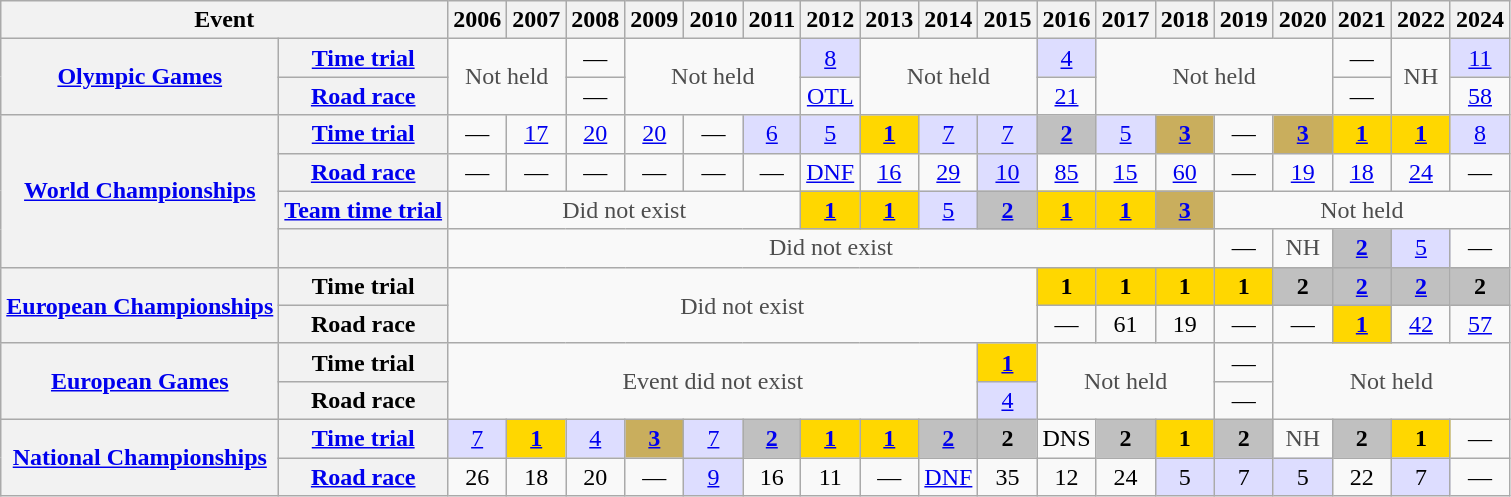<table class="wikitable plainrowheaders">
<tr>
<th scope="col" colspan=2>Event</th>
<th scope="col">2006</th>
<th scope="col">2007</th>
<th scope="col">2008</th>
<th scope="col">2009</th>
<th scope="col">2010</th>
<th scope="col">2011</th>
<th scope="col">2012</th>
<th scope="col">2013</th>
<th scope="col">2014</th>
<th scope="col">2015</th>
<th scope="col">2016</th>
<th scope="col">2017</th>
<th scope="col">2018</th>
<th scope="col">2019</th>
<th scope="col">2020</th>
<th scope="col">2021</th>
<th scope="col">2022</th>
<th scope="col">2024</th>
</tr>
<tr style="text-align:center;">
<th scope="row" rowspan=2> <a href='#'>Olympic Games</a></th>
<th scope="row"><a href='#'>Time trial</a></th>
<td style="color:#4d4d4d;" colspan=2 rowspan=2>Not held</td>
<td>—</td>
<td style="color:#4d4d4d;" colspan=3 rowspan=2>Not held</td>
<td style="background:#ddf;"><a href='#'>8</a></td>
<td style="color:#4d4d4d;" colspan=3 rowspan=2>Not held</td>
<td style="background:#ddf;"><a href='#'>4</a></td>
<td style="color:#4d4d4d;" colspan=4 rowspan=2>Not held</td>
<td>—</td>
<td style="color:#4d4d4d;" rowspan=2>NH</td>
<td style="background:#ddf;"><a href='#'>11</a></td>
</tr>
<tr style="text-align:center;">
<th scope="row"><a href='#'>Road race</a></th>
<td>—</td>
<td><a href='#'>OTL</a></td>
<td><a href='#'>21</a></td>
<td>—</td>
<td><a href='#'>58</a></td>
</tr>
<tr style="text-align:center;">
<th scope="row" rowspan=4> <a href='#'>World Championships</a></th>
<th scope="row"><a href='#'>Time trial</a></th>
<td>—</td>
<td><a href='#'>17</a></td>
<td><a href='#'>20</a></td>
<td><a href='#'>20</a></td>
<td>—</td>
<td style="background:#ddf;"><a href='#'>6</a></td>
<td style="background:#ddf;"><a href='#'>5</a></td>
<td style="background:gold;"><a href='#'><strong>1</strong></a></td>
<td style="background:#ddf;"><a href='#'>7</a></td>
<td style="background:#ddf;"><a href='#'>7</a></td>
<td style="background:silver;"><a href='#'><strong>2</strong></a></td>
<td style="background:#ddf;"><a href='#'>5</a></td>
<td style="background:#C9AE5D;"><a href='#'><strong>3</strong></a></td>
<td>—</td>
<td style="background:#C9AE5D;"><a href='#'><strong>3</strong></a></td>
<td style="background:gold;"><a href='#'><strong>1</strong></a></td>
<td style="background:gold;"><a href='#'><strong>1</strong></a></td>
<td style="background:#ddf;"><a href='#'>8</a></td>
</tr>
<tr style="text-align:center;">
<th scope="row"><a href='#'>Road race</a></th>
<td>—</td>
<td>—</td>
<td>—</td>
<td>—</td>
<td>—</td>
<td>—</td>
<td><a href='#'>DNF</a></td>
<td><a href='#'>16</a></td>
<td><a href='#'>29</a></td>
<td style="background:#ddf;"><a href='#'>10</a></td>
<td><a href='#'>85</a></td>
<td><a href='#'>15</a></td>
<td><a href='#'>60</a></td>
<td>—</td>
<td><a href='#'>19</a></td>
<td><a href='#'>18</a></td>
<td><a href='#'>24</a></td>
<td>—</td>
</tr>
<tr style="text-align:center;">
<th scope="row"><a href='#'>Team time trial</a></th>
<td style="color:#4d4d4d;" colspan=6>Did not exist</td>
<th style="background:gold;"><a href='#'>1</a></th>
<th style="background:gold;"><a href='#'>1</a></th>
<td style="background:#ddf;"><a href='#'>5</a></td>
<th style="background:silver;"><a href='#'>2</a></th>
<th style="background:gold;"><a href='#'>1</a></th>
<th style="background:gold;"><a href='#'>1</a></th>
<th style="background:#C9AE5D;"><a href='#'>3</a></th>
<td style="color:#4d4d4d;" colspan=5>Not held</td>
</tr>
<tr style="text-align:center;">
<th scope="row"></th>
<td style="color:#4d4d4d;" colspan=13>Did not exist</td>
<td>—</td>
<td style="color:#4d4d4d;">NH</td>
<th style="background:silver;"><a href='#'>2</a></th>
<td style="background:#ddf;"><a href='#'>5</a></td>
<td>—</td>
</tr>
<tr style="text-align:center;">
<th scope="row" rowspan=2> <a href='#'>European Championships</a></th>
<th scope="row">Time trial</th>
<td style="color:#4d4d4d;" rowspan=2 colspan=10>Did not exist</td>
<td style="background:gold;"><strong>1</strong></td>
<td style="background:gold;"><strong>1</strong></td>
<td style="background:gold;"><strong>1</strong></td>
<td style="background:gold;"><strong>1</strong></td>
<td style="background:silver;"><strong>2</strong></td>
<td style="background:silver;"><a href='#'><strong>2</strong></a></td>
<td style="background:silver;"><a href='#'><strong>2</strong></a></td>
<td style="background:silver;"><strong>2</strong></td>
</tr>
<tr style="text-align:center;">
<th scope="row">Road race</th>
<td>—</td>
<td>61</td>
<td>19</td>
<td>—</td>
<td>—</td>
<td style="background:gold;"><a href='#'><strong>1</strong></a></td>
<td><a href='#'>42</a></td>
<td><a href='#'>57</a></td>
</tr>
<tr style="text-align:center;">
<th scope="row" rowspan=2> <a href='#'>European Games</a></th>
<th scope="row">Time trial</th>
<td style="color:#4d4d4d;" colspan=9 rowspan=2>Event did not exist</td>
<th style="background:gold;"><a href='#'>1</a></th>
<td style="color:#4d4d4d;" colspan=3 rowspan=2>Not held</td>
<td>—</td>
<td style="color:#4d4d4d;" colspan=4 rowspan=2>Not held</td>
</tr>
<tr style="text-align:center;">
<th scope="row">Road race</th>
<td style="background:#ddf;"><a href='#'>4</a></td>
<td>—</td>
</tr>
<tr style="text-align:center;">
<th scope="row" rowspan=2> <a href='#'>National Championships</a></th>
<th scope="row"><a href='#'>Time trial</a></th>
<td style="background:#ddf;"><a href='#'>7</a></td>
<th style="background:gold;"><a href='#'>1</a></th>
<td style="background:#ddf;"><a href='#'>4</a></td>
<th style="background:#C9AE5D;"><a href='#'>3</a></th>
<td style="background:#ddf;"><a href='#'>7</a></td>
<th style="background:silver;"><a href='#'>2</a></th>
<th style="background:gold;"><a href='#'>1</a></th>
<th style="background:gold;"><a href='#'>1</a></th>
<th style="background:silver;"><a href='#'>2</a></th>
<th style="background:silver;">2</th>
<td>DNS</td>
<th style="background:silver;">2</th>
<th style="background:gold;">1</th>
<th style="background:silver;">2</th>
<td style="color:#4d4d4d;">NH</td>
<th style="background:silver;">2</th>
<th style="background:gold;">1</th>
<td>—</td>
</tr>
<tr style="text-align:center;">
<th scope="row"><a href='#'>Road race</a></th>
<td>26</td>
<td>18</td>
<td>20</td>
<td>—</td>
<td style="background:#ddf;"><a href='#'>9</a></td>
<td>16</td>
<td>11</td>
<td>—</td>
<td><a href='#'>DNF</a></td>
<td>35</td>
<td>12</td>
<td>24</td>
<td style="background:#ddf;">5</td>
<td style="background:#ddf;">7</td>
<td style="background:#ddf;">5</td>
<td>22</td>
<td style="background:#ddf;">7</td>
<td>—</td>
</tr>
</table>
